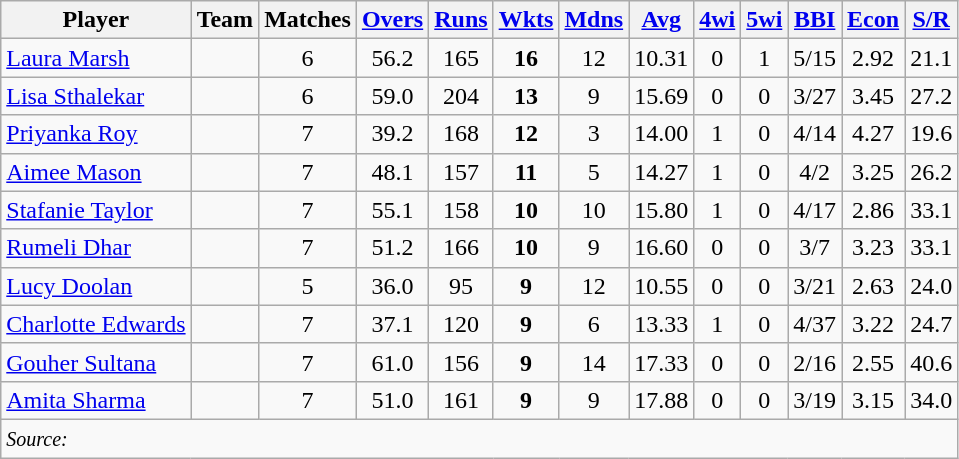<table class="wikitable" style="text-align:center;">
<tr>
<th>Player</th>
<th>Team</th>
<th>Matches</th>
<th><a href='#'>Overs</a></th>
<th><a href='#'>Runs</a></th>
<th><a href='#'>Wkts</a></th>
<th><a href='#'>Mdns</a></th>
<th><a href='#'>Avg</a></th>
<th><a href='#'>4wi</a></th>
<th><a href='#'>5wi</a></th>
<th><a href='#'>BBI</a></th>
<th><a href='#'>Econ</a></th>
<th><a href='#'>S/R</a></th>
</tr>
<tr>
<td align="left"><a href='#'>Laura Marsh</a></td>
<td align="left"></td>
<td>6</td>
<td>56.2</td>
<td>165</td>
<td><strong>16</strong></td>
<td>12</td>
<td>10.31</td>
<td>0</td>
<td>1</td>
<td>5/15</td>
<td>2.92</td>
<td>21.1</td>
</tr>
<tr>
<td align="left"><a href='#'>Lisa Sthalekar</a></td>
<td align="left"></td>
<td>6</td>
<td>59.0</td>
<td>204</td>
<td><strong>13</strong></td>
<td>9</td>
<td>15.69</td>
<td>0</td>
<td>0</td>
<td>3/27</td>
<td>3.45</td>
<td>27.2</td>
</tr>
<tr>
<td align="left"><a href='#'>Priyanka Roy</a></td>
<td align="left"></td>
<td>7</td>
<td>39.2</td>
<td>168</td>
<td><strong>12</strong></td>
<td>3</td>
<td>14.00</td>
<td>1</td>
<td>0</td>
<td>4/14</td>
<td>4.27</td>
<td>19.6</td>
</tr>
<tr>
<td align="left"><a href='#'>Aimee Mason</a></td>
<td align="left"></td>
<td>7</td>
<td>48.1</td>
<td>157</td>
<td><strong>11</strong></td>
<td>5</td>
<td>14.27</td>
<td>1</td>
<td>0</td>
<td>4/2</td>
<td>3.25</td>
<td>26.2</td>
</tr>
<tr>
<td align="left"><a href='#'>Stafanie Taylor</a></td>
<td align="left"></td>
<td>7</td>
<td>55.1</td>
<td>158</td>
<td><strong>10</strong></td>
<td>10</td>
<td>15.80</td>
<td>1</td>
<td>0</td>
<td>4/17</td>
<td>2.86</td>
<td>33.1</td>
</tr>
<tr>
<td align="left"><a href='#'>Rumeli Dhar</a></td>
<td align="left"></td>
<td>7</td>
<td>51.2</td>
<td>166</td>
<td><strong>10</strong></td>
<td>9</td>
<td>16.60</td>
<td>0</td>
<td>0</td>
<td>3/7</td>
<td>3.23</td>
<td>33.1</td>
</tr>
<tr>
<td align="left"><a href='#'>Lucy Doolan</a></td>
<td align="left"></td>
<td>5</td>
<td>36.0</td>
<td>95</td>
<td><strong>9</strong></td>
<td>12</td>
<td>10.55</td>
<td>0</td>
<td>0</td>
<td>3/21</td>
<td>2.63</td>
<td>24.0</td>
</tr>
<tr>
<td align="left"><a href='#'>Charlotte Edwards</a></td>
<td align="left"></td>
<td>7</td>
<td>37.1</td>
<td>120</td>
<td><strong>9</strong></td>
<td>6</td>
<td>13.33</td>
<td>1</td>
<td>0</td>
<td>4/37</td>
<td>3.22</td>
<td>24.7</td>
</tr>
<tr>
<td align="left"><a href='#'>Gouher Sultana</a></td>
<td align="left"></td>
<td>7</td>
<td>61.0</td>
<td>156</td>
<td><strong>9</strong></td>
<td>14</td>
<td>17.33</td>
<td>0</td>
<td>0</td>
<td>2/16</td>
<td>2.55</td>
<td>40.6</td>
</tr>
<tr>
<td align="left"><a href='#'>Amita Sharma</a></td>
<td align="left"></td>
<td>7</td>
<td>51.0</td>
<td>161</td>
<td><strong>9</strong></td>
<td>9</td>
<td>17.88</td>
<td>0</td>
<td>0</td>
<td>3/19</td>
<td>3.15</td>
<td>34.0</td>
</tr>
<tr>
<td colspan=13 align="left"><small><em>Source: </em></small></td>
</tr>
</table>
